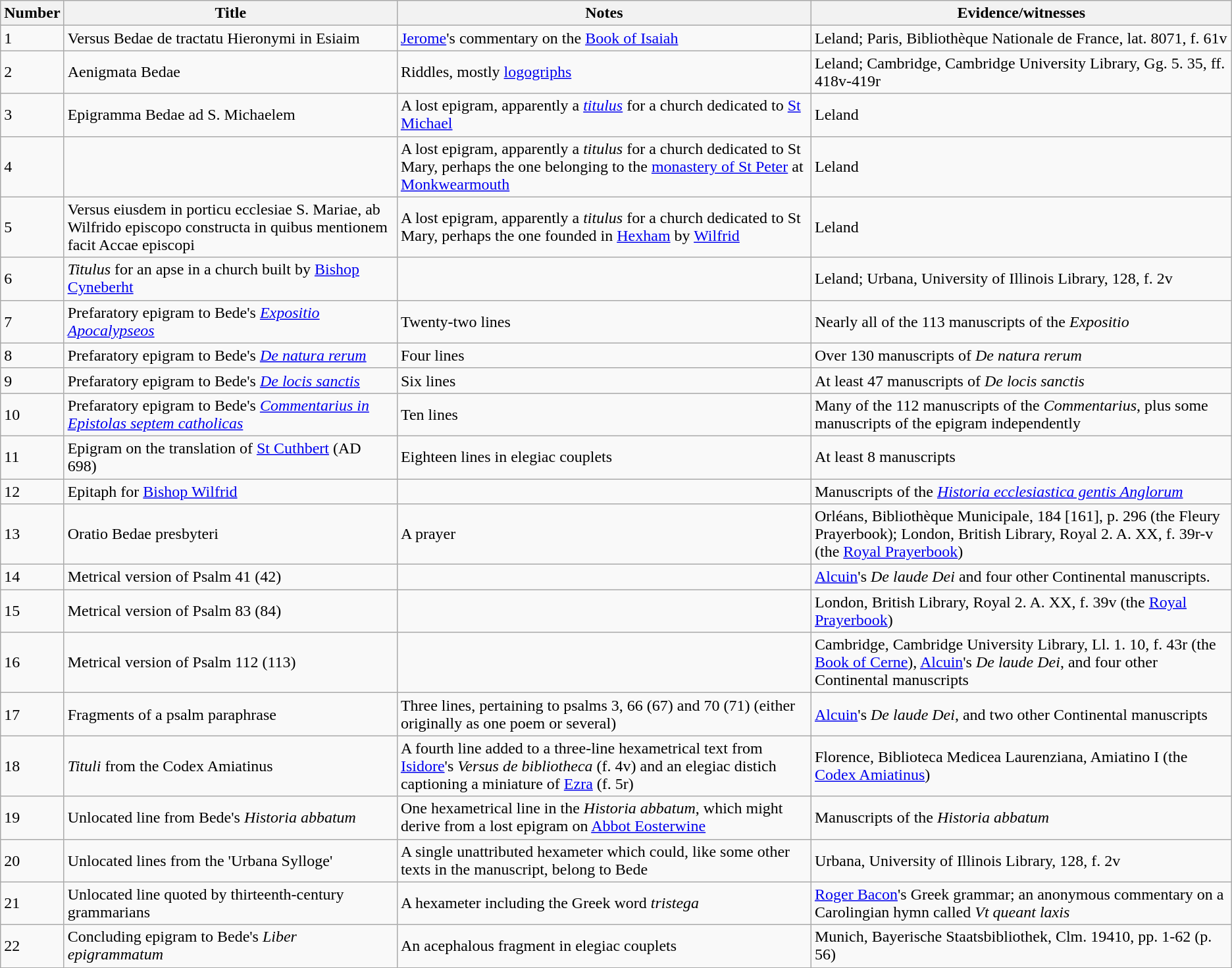<table class="wikitable mw-collapsible">
<tr>
<th>Number</th>
<th>Title</th>
<th>Notes</th>
<th>Evidence/witnesses</th>
</tr>
<tr>
<td>1</td>
<td>Versus Bedae de tractatu Hieronymi in Esiaim</td>
<td><a href='#'>Jerome</a>'s commentary on the <a href='#'>Book of Isaiah</a></td>
<td>Leland; Paris, Bibliothèque Nationale de France, lat. 8071, f. 61v</td>
</tr>
<tr>
<td>2</td>
<td>Aenigmata Bedae</td>
<td>Riddles, mostly <a href='#'>logogriphs</a></td>
<td>Leland; Cambridge, Cambridge University Library, Gg. 5. 35, ff. 418v-419r</td>
</tr>
<tr>
<td>3</td>
<td>Epigramma Bedae ad S. Michaelem</td>
<td>A lost epigram, apparently a <em><a href='#'>titulus</a></em> for a church dedicated to <a href='#'>St Michael</a></td>
<td>Leland</td>
</tr>
<tr>
<td>4</td>
<td></td>
<td>A lost epigram, apparently a <em>titulus</em> for a church dedicated to St Mary, perhaps the one belonging to the <a href='#'>monastery of St Peter</a> at <a href='#'>Monkwearmouth</a></td>
<td>Leland</td>
</tr>
<tr>
<td>5</td>
<td>Versus eiusdem in porticu ecclesiae S. Mariae, ab Wilfrido episcopo constructa in quibus mentionem facit Accae episcopi</td>
<td>A lost epigram, apparently a <em>titulus</em> for a church dedicated to St Mary, perhaps the one founded in <a href='#'>Hexham</a> by <a href='#'>Wilfrid</a></td>
<td>Leland</td>
</tr>
<tr>
<td>6</td>
<td><em>Titulus</em> for an apse in a church built by <a href='#'>Bishop Cyneberht</a></td>
<td></td>
<td>Leland; Urbana, University of Illinois Library, 128, f. 2v</td>
</tr>
<tr>
<td>7</td>
<td>Prefaratory epigram to Bede's <em><a href='#'>Expositio Apocalypseos</a></em></td>
<td>Twenty-two lines</td>
<td>Nearly all of the 113 manuscripts of the <em>Expositio</em></td>
</tr>
<tr>
<td>8</td>
<td>Prefaratory epigram to Bede's <em><a href='#'>De natura rerum</a></em></td>
<td>Four lines</td>
<td>Over 130 manuscripts of <em>De natura rerum</em></td>
</tr>
<tr>
<td>9</td>
<td>Prefaratory epigram to Bede's <em><a href='#'>De locis sanctis</a></em></td>
<td>Six lines</td>
<td>At least 47 manuscripts of <em>De locis sanctis</em></td>
</tr>
<tr>
<td>10</td>
<td>Prefaratory epigram to Bede's <em><a href='#'>Commentarius in Epistolas septem catholicas</a></em></td>
<td>Ten lines</td>
<td>Many of the 112 manuscripts of the <em>Commentarius</em>, plus some manuscripts of the epigram independently</td>
</tr>
<tr>
<td>11</td>
<td>Epigram on the translation of <a href='#'>St Cuthbert</a> (AD 698)</td>
<td>Eighteen lines in elegiac couplets</td>
<td>At least 8 manuscripts</td>
</tr>
<tr>
<td>12</td>
<td>Epitaph for <a href='#'>Bishop Wilfrid</a></td>
<td></td>
<td>Manuscripts of the <em><a href='#'>Historia ecclesiastica gentis Anglorum</a></em></td>
</tr>
<tr>
<td>13</td>
<td>Oratio Bedae presbyteri</td>
<td>A prayer</td>
<td>Orléans, Bibliothèque Municipale, 184 [161], p. 296 (the Fleury Prayerbook); London, British Library, Royal 2. A. XX, f. 39r-v (the <a href='#'>Royal Prayerbook</a>)</td>
</tr>
<tr>
<td>14</td>
<td>Metrical version of Psalm 41 (42)</td>
<td></td>
<td><a href='#'>Alcuin</a>'s <em>De laude Dei</em> and four other Continental manuscripts.</td>
</tr>
<tr>
<td>15</td>
<td>Metrical version of Psalm 83 (84)</td>
<td></td>
<td>London, British Library, Royal 2. A. XX, f. 39v (the <a href='#'>Royal Prayerbook</a>)</td>
</tr>
<tr>
<td>16</td>
<td>Metrical version of Psalm 112 (113)</td>
<td></td>
<td>Cambridge, Cambridge University Library, Ll. 1. 10, f. 43r (the <a href='#'>Book of Cerne</a>), <a href='#'>Alcuin</a>'s <em>De laude Dei</em>, and four other Continental manuscripts</td>
</tr>
<tr>
<td>17</td>
<td>Fragments of a psalm paraphrase</td>
<td>Three lines, pertaining to psalms 3, 66 (67) and 70 (71) (either originally as one poem or several)</td>
<td><a href='#'>Alcuin</a>'s <em>De laude Dei</em>, and two other Continental manuscripts</td>
</tr>
<tr>
<td>18</td>
<td><em>Tituli</em> from the Codex Amiatinus</td>
<td>A fourth line added to a three-line hexametrical text from <a href='#'>Isidore</a>'s <em>Versus de bibliotheca</em> (f. 4v) and an elegiac distich captioning a miniature of <a href='#'>Ezra</a> (f. 5r)</td>
<td>Florence, Biblioteca Medicea Laurenziana, Amiatino I (the <a href='#'>Codex Amiatinus</a>)</td>
</tr>
<tr>
<td>19</td>
<td>Unlocated line from Bede's <em>Historia abbatum</em></td>
<td>One hexametrical line in the <em>Historia abbatum</em>, which might derive from a lost epigram on <a href='#'>Abbot Eosterwine</a></td>
<td>Manuscripts of the <em>Historia abbatum</em></td>
</tr>
<tr>
<td>20</td>
<td>Unlocated lines from the 'Urbana Sylloge'</td>
<td>A single unattributed hexameter which could, like some other texts in the manuscript, belong to Bede</td>
<td>Urbana, University of Illinois Library, 128, f. 2v</td>
</tr>
<tr>
<td>21</td>
<td>Unlocated line quoted by thirteenth-century grammarians</td>
<td>A hexameter including the Greek word <em>tristega</em></td>
<td><a href='#'>Roger Bacon</a>'s Greek grammar; an anonymous commentary on a Carolingian hymn called <em>Vt queant laxis</em></td>
</tr>
<tr>
<td>22</td>
<td>Concluding epigram to Bede's <em>Liber epigrammatum</em></td>
<td>An acephalous fragment in elegiac couplets</td>
<td>Munich, Bayerische Staatsbibliothek, Clm. 19410, pp. 1-62 (p. 56)</td>
</tr>
</table>
